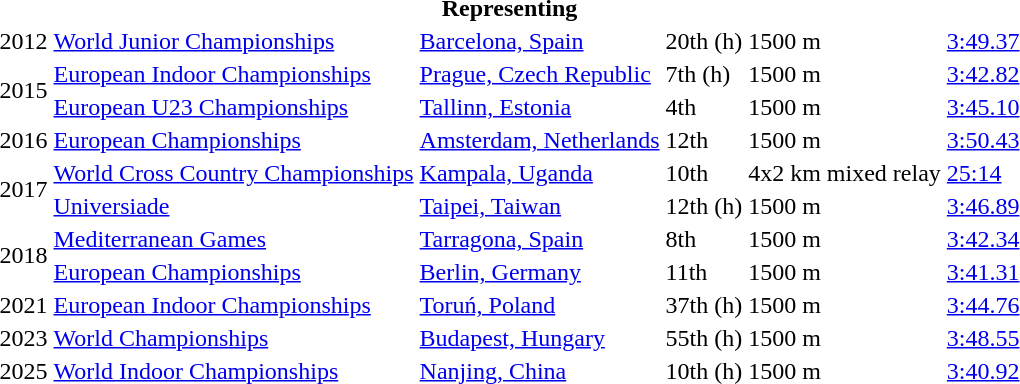<table>
<tr>
<th colspan="6">Representing </th>
</tr>
<tr>
<td>2012</td>
<td><a href='#'>World Junior Championships</a></td>
<td><a href='#'>Barcelona, Spain</a></td>
<td>20th (h)</td>
<td>1500 m</td>
<td><a href='#'>3:49.37</a></td>
</tr>
<tr>
<td rowspan=2>2015</td>
<td><a href='#'>European Indoor Championships</a></td>
<td><a href='#'>Prague, Czech Republic</a></td>
<td>7th (h)</td>
<td>1500 m</td>
<td><a href='#'>3:42.82</a></td>
</tr>
<tr>
<td><a href='#'>European U23 Championships</a></td>
<td><a href='#'>Tallinn, Estonia</a></td>
<td>4th</td>
<td>1500 m</td>
<td><a href='#'>3:45.10</a></td>
</tr>
<tr>
<td>2016</td>
<td><a href='#'>European Championships</a></td>
<td><a href='#'>Amsterdam, Netherlands</a></td>
<td>12th</td>
<td>1500 m</td>
<td><a href='#'>3:50.43</a></td>
</tr>
<tr>
<td rowspan=2>2017</td>
<td><a href='#'>World Cross Country Championships</a></td>
<td><a href='#'>Kampala, Uganda</a></td>
<td>10th</td>
<td>4x2 km mixed relay</td>
<td><a href='#'>25:14</a></td>
</tr>
<tr>
<td><a href='#'>Universiade</a></td>
<td><a href='#'>Taipei, Taiwan</a></td>
<td>12th (h)</td>
<td>1500 m</td>
<td><a href='#'>3:46.89</a></td>
</tr>
<tr>
<td rowspan=2>2018</td>
<td><a href='#'>Mediterranean Games</a></td>
<td><a href='#'>Tarragona, Spain</a></td>
<td>8th</td>
<td>1500 m</td>
<td><a href='#'>3:42.34</a></td>
</tr>
<tr>
<td><a href='#'>European Championships</a></td>
<td><a href='#'>Berlin, Germany</a></td>
<td>11th</td>
<td>1500 m</td>
<td><a href='#'>3:41.31</a></td>
</tr>
<tr>
<td>2021</td>
<td><a href='#'>European Indoor Championships</a></td>
<td><a href='#'>Toruń, Poland</a></td>
<td>37th (h)</td>
<td>1500 m</td>
<td><a href='#'>3:44.76</a></td>
</tr>
<tr>
<td>2023</td>
<td><a href='#'>World Championships</a></td>
<td><a href='#'>Budapest, Hungary</a></td>
<td>55th (h)</td>
<td>1500 m</td>
<td><a href='#'>3:48.55</a></td>
</tr>
<tr>
<td>2025</td>
<td><a href='#'>World Indoor Championships</a></td>
<td><a href='#'>Nanjing, China</a></td>
<td>10th (h)</td>
<td>1500 m</td>
<td><a href='#'>3:40.92</a></td>
</tr>
</table>
